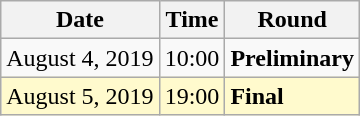<table class="wikitable">
<tr>
<th>Date</th>
<th>Time</th>
<th>Round</th>
</tr>
<tr>
<td>August 4, 2019</td>
<td>10:00</td>
<td><strong>Preliminary</strong></td>
</tr>
<tr style=background:lemonchiffon>
<td>August 5, 2019</td>
<td>19:00</td>
<td><strong>Final</strong></td>
</tr>
</table>
